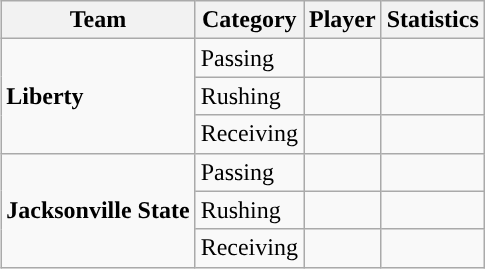<table class="wikitable" style="float: right;">
<tr>
<th>Team</th>
<th>Category</th>
<th>Player</th>
<th>Statistics</th>
</tr>
<tr>
<td rowspan=3><strong>Liberty</strong></td>
<td>Passing</td>
<td></td>
<td></td>
</tr>
<tr>
<td>Rushing</td>
<td></td>
<td></td>
</tr>
<tr>
<td>Receiving</td>
<td></td>
<td></td>
</tr>
<tr>
<td rowspan=3><strong>Jacksonville State</strong></td>
<td>Passing</td>
<td></td>
<td></td>
</tr>
<tr>
<td>Rushing</td>
<td></td>
<td></td>
</tr>
<tr>
<td>Receiving</td>
<td></td>
<td></td>
</tr>
</table>
